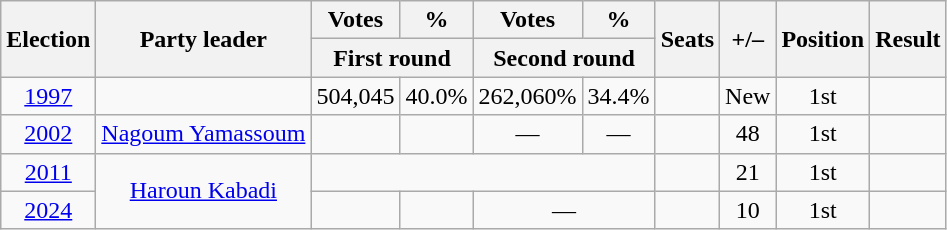<table class=wikitable style=text-align:center>
<tr>
<th rowspan="2">Election</th>
<th rowspan=2>Party leader</th>
<th>Votes</th>
<th>%</th>
<th>Votes</th>
<th>%</th>
<th rowspan=2>Seats</th>
<th rowspan=2>+/–</th>
<th rowspan=2>Position</th>
<th rowspan=2>Result</th>
</tr>
<tr>
<th colspan=2>First round</th>
<th colspan=2>Second round</th>
</tr>
<tr>
<td><a href='#'>1997</a></td>
<td></td>
<td>504,045</td>
<td>40.0%</td>
<td>262,060%</td>
<td>34.4%</td>
<td></td>
<td>New</td>
<td>1st</td>
<td></td>
</tr>
<tr>
<td><a href='#'>2002</a></td>
<td><a href='#'>Nagoum Yamassoum</a></td>
<td></td>
<td></td>
<td>—</td>
<td>—</td>
<td></td>
<td> 48</td>
<td> 1st</td>
<td></td>
</tr>
<tr>
<td><a href='#'>2011</a></td>
<td rowspan="2"><a href='#'>Haroun Kabadi</a></td>
<td colspan=4></td>
<td></td>
<td> 21</td>
<td> 1st</td>
<td></td>
</tr>
<tr>
<td><a href='#'>2024</a></td>
<td></td>
<td></td>
<td colspan="2">—</td>
<td></td>
<td> 10</td>
<td> 1st</td>
<td></td>
</tr>
</table>
